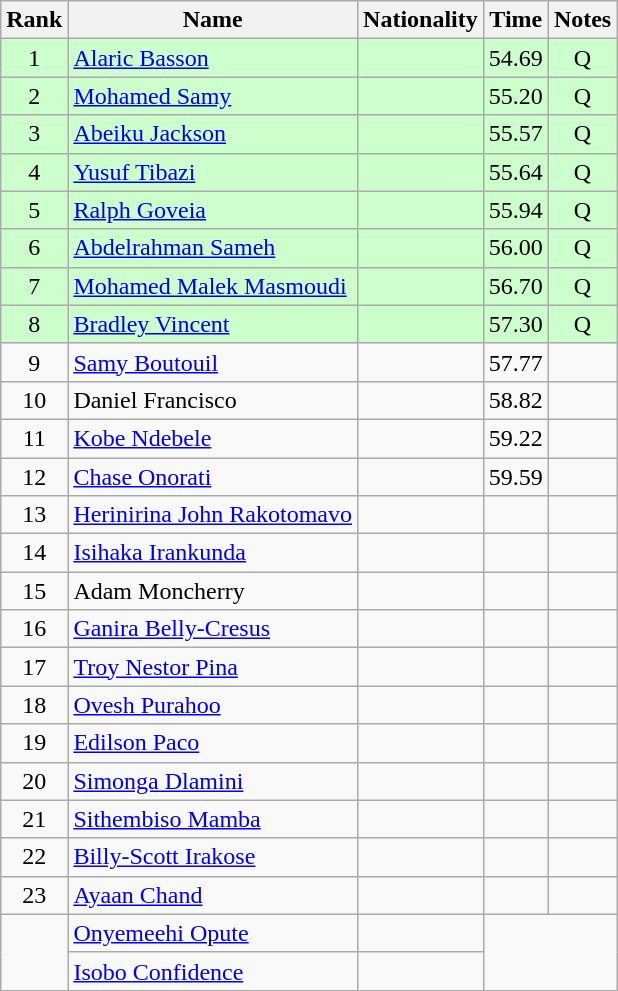<table class="wikitable sortable" style="text-align:center">
<tr>
<th>Rank</th>
<th>Name</th>
<th>Nationality</th>
<th>Time</th>
<th>Notes</th>
</tr>
<tr bgcolor=ccffcc>
<td>1</td>
<td align=left><a href='#'>Alaric Basson</a></td>
<td align=left></td>
<td>54.69</td>
<td>Q</td>
</tr>
<tr bgcolor=ccffcc>
<td>2</td>
<td align=left><a href='#'>Mohamed Samy</a></td>
<td align=left></td>
<td>55.20</td>
<td>Q</td>
</tr>
<tr bgcolor=ccffcc>
<td>3</td>
<td align=left><a href='#'>Abeiku Jackson</a></td>
<td align=left></td>
<td>55.57</td>
<td>Q</td>
</tr>
<tr bgcolor=ccffcc>
<td>4</td>
<td align=left><a href='#'>Yusuf Tibazi</a></td>
<td align=left></td>
<td>55.64</td>
<td>Q</td>
</tr>
<tr bgcolor=ccffcc>
<td>5</td>
<td align=left><a href='#'>Ralph Goveia</a></td>
<td align=left></td>
<td>55.94</td>
<td>Q</td>
</tr>
<tr bgcolor=ccffcc>
<td>6</td>
<td align=left><a href='#'>Abdelrahman Sameh</a></td>
<td align=left></td>
<td>56.00</td>
<td>Q</td>
</tr>
<tr bgcolor=ccffcc>
<td>7</td>
<td align=left><a href='#'>Mohamed Malek Masmoudi</a></td>
<td align=left></td>
<td>56.70</td>
<td>Q</td>
</tr>
<tr bgcolor=ccffcc>
<td>8</td>
<td align=left><a href='#'>Bradley Vincent</a></td>
<td align=left></td>
<td>57.30</td>
<td>Q</td>
</tr>
<tr>
<td>9</td>
<td align=left><a href='#'>Samy Boutouil</a></td>
<td align=left></td>
<td>57.77</td>
<td></td>
</tr>
<tr>
<td>10</td>
<td align=left>Daniel Francisco</td>
<td align=left></td>
<td>58.82</td>
<td></td>
</tr>
<tr>
<td>11</td>
<td align=left><a href='#'>Kobe Ndebele</a></td>
<td align=left></td>
<td>59.22</td>
<td></td>
</tr>
<tr>
<td>12</td>
<td align=left><a href='#'>Chase Onorati</a></td>
<td align=left></td>
<td>59.59</td>
<td></td>
</tr>
<tr>
<td>13</td>
<td align=left><a href='#'>Herinirina John Rakotomavo</a></td>
<td align=left></td>
<td></td>
<td></td>
</tr>
<tr>
<td>14</td>
<td align=left><a href='#'>Isihaka Irankunda</a></td>
<td align=left></td>
<td></td>
<td></td>
</tr>
<tr>
<td>15</td>
<td align=left>Adam Moncherry</td>
<td align=left></td>
<td></td>
<td></td>
</tr>
<tr>
<td>16</td>
<td align=left><a href='#'>Ganira Belly-Cresus</a></td>
<td align=left></td>
<td></td>
<td></td>
</tr>
<tr>
<td>17</td>
<td align=left><a href='#'>Troy Nestor Pina</a></td>
<td align=left></td>
<td></td>
<td></td>
</tr>
<tr>
<td>18</td>
<td align=left><a href='#'>Ovesh Purahoo</a></td>
<td align=left></td>
<td></td>
<td></td>
</tr>
<tr>
<td>19</td>
<td align=left><a href='#'>Edilson Paco</a></td>
<td align=left></td>
<td></td>
<td></td>
</tr>
<tr>
<td>20</td>
<td align=left><a href='#'>Simonga Dlamini</a></td>
<td align=left></td>
<td></td>
<td></td>
</tr>
<tr>
<td>21</td>
<td align=left><a href='#'>Sithembiso Mamba</a></td>
<td align=left></td>
<td></td>
<td></td>
</tr>
<tr>
<td>22</td>
<td align=left><a href='#'>Billy-Scott Irakose</a></td>
<td align=left></td>
<td></td>
<td></td>
</tr>
<tr>
<td>23</td>
<td align=left><a href='#'>Ayaan Chand</a></td>
<td align=left></td>
<td></td>
<td></td>
</tr>
<tr>
<td rowspan=2></td>
<td align=left><a href='#'>Onyemeehi Opute</a></td>
<td align=left></td>
<td colspan=2 rowspan=2></td>
</tr>
<tr>
<td align=left><a href='#'>Isobo Confidence</a></td>
<td align=left></td>
</tr>
</table>
